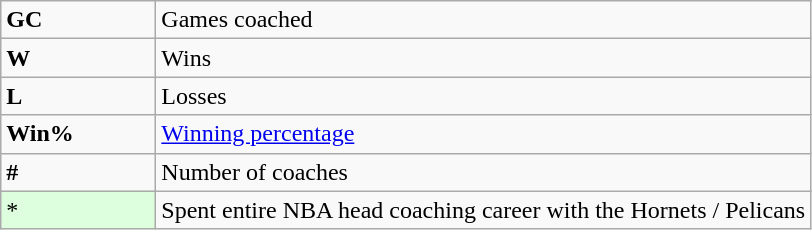<table class="wikitable">
<tr>
<td><strong>GC</strong></td>
<td>Games coached</td>
</tr>
<tr>
<td><strong>W</strong></td>
<td>Wins</td>
</tr>
<tr>
<td><strong>L</strong></td>
<td>Losses</td>
</tr>
<tr>
<td><strong>Win%</strong></td>
<td><a href='#'>Winning percentage</a></td>
</tr>
<tr>
<td><strong>#</strong></td>
<td>Number of coaches</td>
</tr>
<tr>
<td style="background-color:#ddffdd; width:6em">*</td>
<td>Spent entire NBA head coaching career with the Hornets / Pelicans<br></td>
</tr>
</table>
